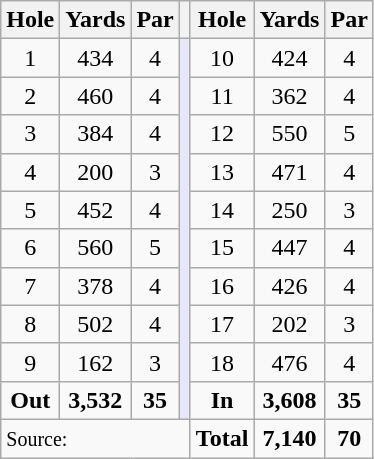<table class=wikitable style="text-align:center">
<tr>
<th>Hole</th>
<th>Yards</th>
<th>Par</th>
<th></th>
<th>Hole</th>
<th>Yards</th>
<th>Par</th>
</tr>
<tr>
<td>1</td>
<td>434</td>
<td>4</td>
<td rowspan=10 style="background:#E6E8FA;"></td>
<td>10</td>
<td>424</td>
<td>4</td>
</tr>
<tr>
<td>2</td>
<td>460</td>
<td>4</td>
<td>11</td>
<td>362</td>
<td>4</td>
</tr>
<tr>
<td>3</td>
<td>384</td>
<td>4</td>
<td>12</td>
<td>550</td>
<td>5</td>
</tr>
<tr>
<td>4</td>
<td>200</td>
<td>3</td>
<td>13</td>
<td>471</td>
<td>4</td>
</tr>
<tr>
<td>5</td>
<td>452</td>
<td>4</td>
<td>14</td>
<td>250</td>
<td>3</td>
</tr>
<tr>
<td>6</td>
<td>560</td>
<td>5</td>
<td>15</td>
<td>447</td>
<td>4</td>
</tr>
<tr>
<td>7</td>
<td>378</td>
<td>4</td>
<td>16</td>
<td>426</td>
<td>4</td>
</tr>
<tr>
<td>8</td>
<td>502</td>
<td>4</td>
<td>17</td>
<td>202</td>
<td>3</td>
</tr>
<tr>
<td>9</td>
<td>162</td>
<td>3</td>
<td>18</td>
<td>476</td>
<td>4</td>
</tr>
<tr>
<td><strong>Out</strong></td>
<td><strong>3,532</strong></td>
<td><strong>35</strong></td>
<td><strong>In</strong></td>
<td><strong>3,608</strong></td>
<td><strong>35</strong></td>
</tr>
<tr>
<td colspan=4 align=left><small>Source:</small></td>
<td><strong>Total</strong></td>
<td><strong>7,140</strong></td>
<td><strong>70</strong></td>
</tr>
</table>
